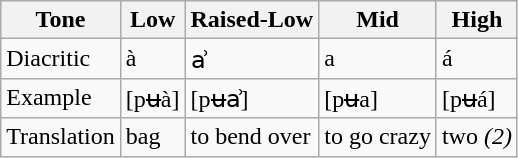<table class="wikitable">
<tr>
<th>Tone</th>
<th>Low</th>
<th>Raised-Low</th>
<th>Mid</th>
<th>High</th>
</tr>
<tr>
<td>Diacritic</td>
<td>à</td>
<td>ẚ</td>
<td>a</td>
<td>á</td>
</tr>
<tr>
<td>Example</td>
<td>[pʉà]</td>
<td>[pʉẚ]</td>
<td>[pʉa]</td>
<td>[pʉá]</td>
</tr>
<tr>
<td>Translation</td>
<td>bag</td>
<td>to bend over</td>
<td>to go crazy</td>
<td>two <em>(2)</em></td>
</tr>
</table>
